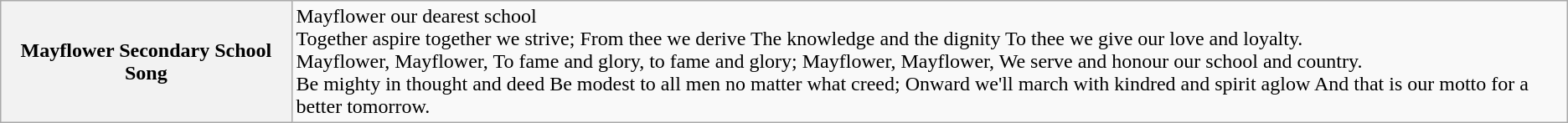<table Class="wikitable">
<tr>
<th>Mayflower Secondary School Song</th>
<td>Mayflower our dearest school<br>Together aspire together we strive;
From thee we derive
The knowledge and the dignity
To thee we give our love and loyalty.<br>Mayflower, Mayflower,
To fame and glory, to fame and glory;
Mayflower, Mayflower,
We serve and honour our school and country.<br>Be mighty in thought and deed
Be modest to all men no matter what creed;
Onward we'll march
with kindred and spirit aglow
And that is our motto for a better tomorrow.</td>
</tr>
</table>
